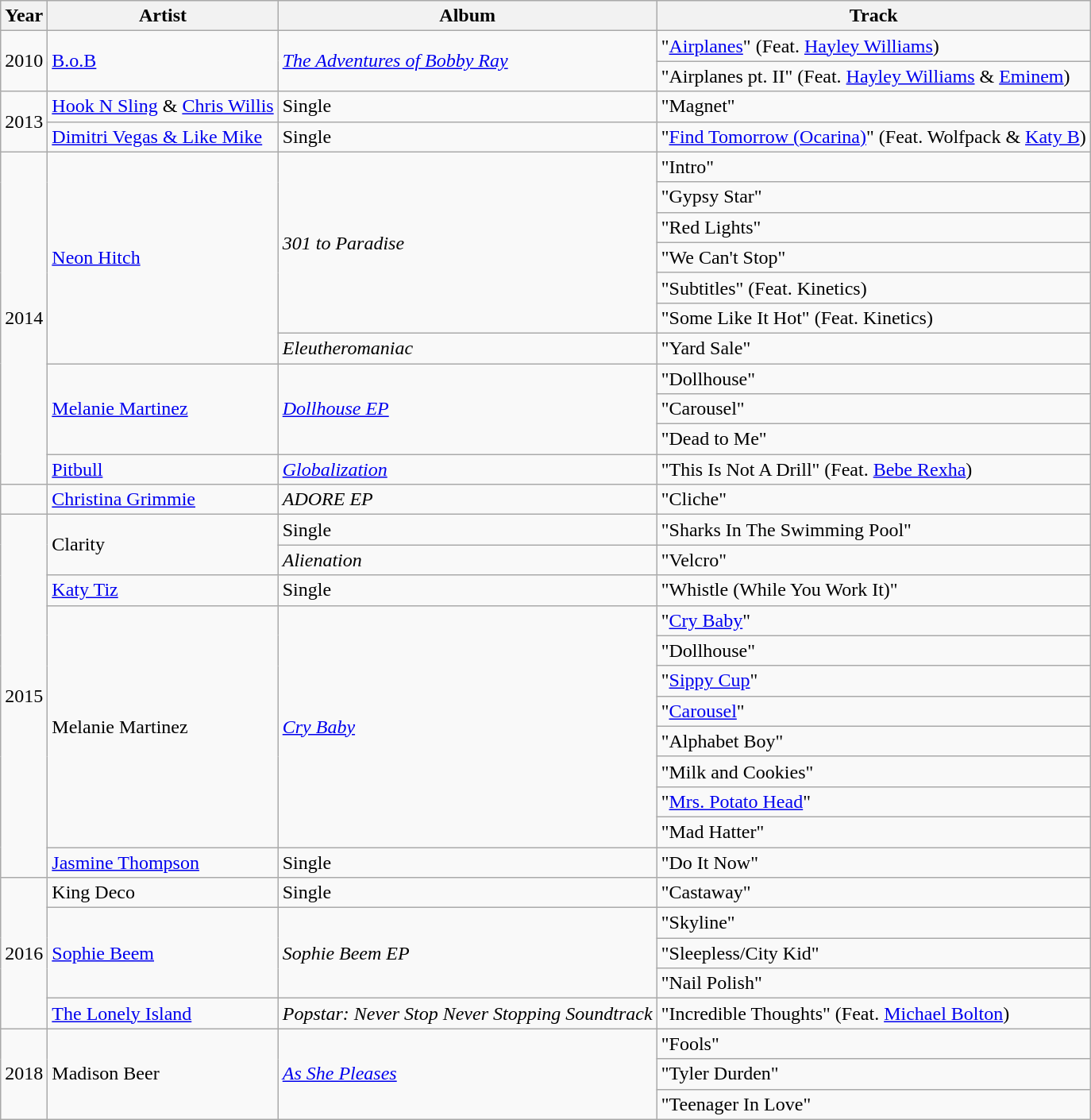<table class="wikitable">
<tr>
<th>Year</th>
<th>Artist</th>
<th>Album</th>
<th>Track</th>
</tr>
<tr>
<td rowspan="2">2010</td>
<td rowspan="2"><a href='#'>B.o.B</a></td>
<td rowspan="2"><em><a href='#'>The Adventures of Bobby Ray</a></em></td>
<td>"<a href='#'>Airplanes</a>" (Feat. <a href='#'>Hayley Williams</a>)</td>
</tr>
<tr>
<td>"Airplanes pt. II" (Feat. <a href='#'>Hayley Williams</a> & <a href='#'>Eminem</a>)</td>
</tr>
<tr>
<td rowspan="2">2013</td>
<td><a href='#'>Hook N Sling</a> & <a href='#'>Chris Willis</a></td>
<td>Single</td>
<td>"Magnet"</td>
</tr>
<tr>
<td><a href='#'>Dimitri Vegas & Like Mike</a></td>
<td>Single</td>
<td>"<a href='#'>Find Tomorrow (Ocarina)</a>" (Feat. Wolfpack & <a href='#'>Katy B</a>)</td>
</tr>
<tr>
<td rowspan="11">2014</td>
<td rowspan="7"><a href='#'>Neon Hitch</a></td>
<td rowspan="6"><em>301 to Paradise</em></td>
<td>"Intro"</td>
</tr>
<tr>
<td>"Gypsy Star"</td>
</tr>
<tr>
<td>"Red Lights"</td>
</tr>
<tr>
<td>"We Can't Stop" </td>
</tr>
<tr>
<td>"Subtitles" (Feat. Kinetics)</td>
</tr>
<tr>
<td>"Some Like It Hot" (Feat. Kinetics)</td>
</tr>
<tr>
<td><em>Eleutheromaniac</em></td>
<td>"Yard Sale"</td>
</tr>
<tr>
<td rowspan="3"><a href='#'>Melanie Martinez</a></td>
<td rowspan="3"><em><a href='#'>Dollhouse EP</a></em></td>
<td>"Dollhouse" </td>
</tr>
<tr>
<td>"Carousel"</td>
</tr>
<tr>
<td>"Dead to Me"</td>
</tr>
<tr>
<td><a href='#'>Pitbull</a></td>
<td><em><a href='#'>Globalization</a></em></td>
<td>"This Is Not A Drill" (Feat. <a href='#'>Bebe Rexha</a>)</td>
</tr>
<tr>
<td></td>
<td><a href='#'>Christina Grimmie</a></td>
<td><em>ADORE EP</em></td>
<td>"Cliche"</td>
</tr>
<tr>
<td rowspan="12">2015</td>
<td rowspan="2">Clarity</td>
<td>Single</td>
<td>"Sharks In The Swimming Pool"</td>
</tr>
<tr>
<td><em>Alienation</em></td>
<td>"Velcro"</td>
</tr>
<tr>
<td><a href='#'>Katy Tiz</a></td>
<td>Single</td>
<td>"Whistle (While You Work It)"</td>
</tr>
<tr>
<td rowspan="8">Melanie Martinez</td>
<td rowspan="8"><em><a href='#'>Cry Baby</a></em></td>
<td>"<a href='#'>Cry Baby</a>"</td>
</tr>
<tr>
<td>"Dollhouse"</td>
</tr>
<tr>
<td>"<a href='#'>Sippy Cup</a>"</td>
</tr>
<tr>
<td>"<a href='#'>Carousel</a>"</td>
</tr>
<tr>
<td>"Alphabet Boy"</td>
</tr>
<tr>
<td>"Milk and Cookies"</td>
</tr>
<tr>
<td>"<a href='#'>Mrs. Potato Head</a>"</td>
</tr>
<tr>
<td>"Mad Hatter"</td>
</tr>
<tr>
<td><a href='#'>Jasmine Thompson</a></td>
<td>Single</td>
<td>"Do It Now"</td>
</tr>
<tr>
<td rowspan="5">2016</td>
<td>King Deco</td>
<td>Single</td>
<td>"Castaway"</td>
</tr>
<tr>
<td rowspan="3"><a href='#'>Sophie Beem</a></td>
<td rowspan="3"><em>Sophie Beem EP</em></td>
<td>"Skyline"</td>
</tr>
<tr>
<td>"Sleepless/City Kid"</td>
</tr>
<tr>
<td>"Nail Polish"</td>
</tr>
<tr>
<td><a href='#'>The Lonely Island</a></td>
<td><em>Popstar: Never Stop Never Stopping Soundtrack</em></td>
<td>"Incredible Thoughts" (Feat. <a href='#'>Michael Bolton</a>)</td>
</tr>
<tr>
<td rowspan="3">2018</td>
<td rowspan="3">Madison Beer</td>
<td rowspan="3"><em><a href='#'>As She Pleases</a></em></td>
<td>"Fools"</td>
</tr>
<tr>
<td>"Tyler Durden"</td>
</tr>
<tr>
<td>"Teenager In Love"</td>
</tr>
</table>
